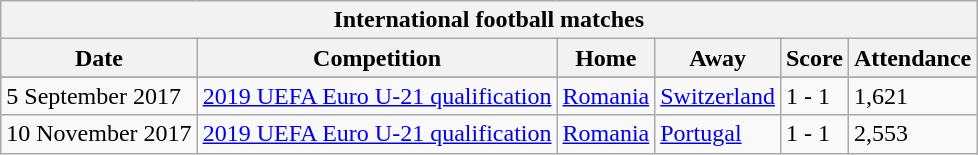<table class="wikitable" style="text-align: left;font-size:100%;">
<tr>
<th colspan=6>International football matches</th>
</tr>
<tr>
<th>Date</th>
<th>Competition</th>
<th>Home</th>
<th>Away</th>
<th>Score</th>
<th>Attendance</th>
</tr>
<tr>
</tr>
<tr>
<td>5 September 2017</td>
<td><a href='#'>2019 UEFA Euro U-21 qualification</a></td>
<td> <a href='#'>Romania</a></td>
<td> <a href='#'>Switzerland</a></td>
<td>1 - 1</td>
<td>1,621</td>
</tr>
<tr>
<td>10 November 2017</td>
<td><a href='#'>2019 UEFA Euro U-21 qualification</a></td>
<td> <a href='#'>Romania</a></td>
<td> <a href='#'>Portugal</a></td>
<td>1 - 1</td>
<td>2,553</td>
</tr>
</table>
